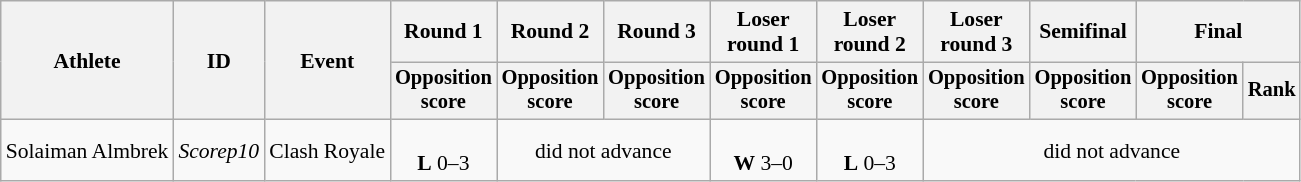<table class=wikitable style="font-size:90%; text-align:center;">
<tr>
<th rowspan="2">Athlete</th>
<th rowspan="2">ID</th>
<th rowspan="2">Event</th>
<th>Round 1</th>
<th>Round 2</th>
<th>Round 3</th>
<th>Loser<br>round 1</th>
<th>Loser<br>round 2</th>
<th>Loser<br>round 3</th>
<th>Semifinal</th>
<th colspan=2>Final</th>
</tr>
<tr style="font-size:95%">
<th>Opposition<br> score</th>
<th>Opposition<br> score</th>
<th>Opposition<br> score</th>
<th>Opposition<br> score</th>
<th>Opposition<br> score</th>
<th>Opposition<br> score</th>
<th>Opposition<br> score</th>
<th>Opposition<br> score</th>
<th>Rank</th>
</tr>
<tr>
<td align=left>Solaiman Almbrek</td>
<td align=left><em>Scorep10</em></td>
<td align=left>Clash Royale</td>
<td><br><strong>L</strong> 0–3</td>
<td colspan=2>did not advance</td>
<td><br><strong>W</strong> 3–0</td>
<td><br><strong>L</strong> 0–3</td>
<td colspan=4>did not advance</td>
</tr>
</table>
